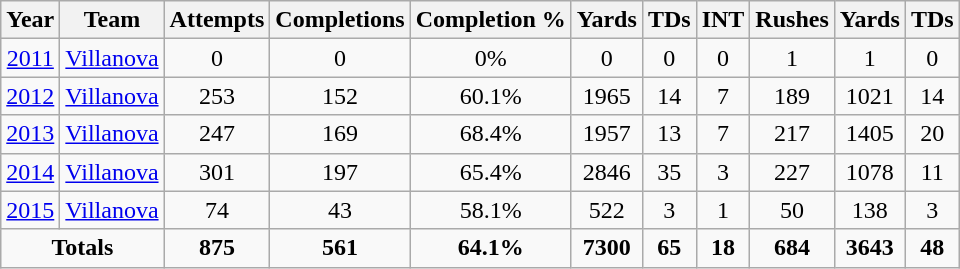<table class="wikitable" style="text-align:center;">
<tr>
<th>Year</th>
<th>Team</th>
<th>Attempts</th>
<th>Completions</th>
<th>Completion %</th>
<th>Yards</th>
<th>TDs</th>
<th>INT</th>
<th>Rushes</th>
<th>Yards</th>
<th>TDs</th>
</tr>
<tr>
<td><a href='#'>2011</a></td>
<td><a href='#'>Villanova</a></td>
<td>0</td>
<td>0</td>
<td>0%</td>
<td>0</td>
<td>0</td>
<td>0</td>
<td>1</td>
<td>1</td>
<td>0</td>
</tr>
<tr>
<td><a href='#'>2012</a></td>
<td><a href='#'>Villanova</a></td>
<td>253</td>
<td>152</td>
<td>60.1%</td>
<td>1965</td>
<td>14</td>
<td>7</td>
<td>189</td>
<td>1021</td>
<td>14</td>
</tr>
<tr>
<td><a href='#'>2013</a></td>
<td><a href='#'>Villanova</a></td>
<td>247</td>
<td>169</td>
<td>68.4%</td>
<td>1957</td>
<td>13</td>
<td>7</td>
<td>217</td>
<td>1405</td>
<td>20</td>
</tr>
<tr>
<td><a href='#'>2014</a></td>
<td><a href='#'>Villanova</a></td>
<td>301</td>
<td>197</td>
<td>65.4%</td>
<td>2846</td>
<td>35</td>
<td>3</td>
<td>227</td>
<td>1078</td>
<td>11</td>
</tr>
<tr>
<td><a href='#'>2015</a></td>
<td><a href='#'>Villanova</a></td>
<td>74</td>
<td>43</td>
<td>58.1%</td>
<td>522</td>
<td>3</td>
<td>1</td>
<td>50</td>
<td>138</td>
<td>3</td>
</tr>
<tr>
<td colspan=2><strong>Totals</strong></td>
<td><strong>875</strong></td>
<td><strong>561</strong></td>
<td><strong>64.1%</strong></td>
<td><strong>7300</strong></td>
<td><strong>65</strong></td>
<td><strong>18</strong></td>
<td><strong>684</strong></td>
<td><strong>3643</strong></td>
<td><strong>48</strong></td>
</tr>
</table>
